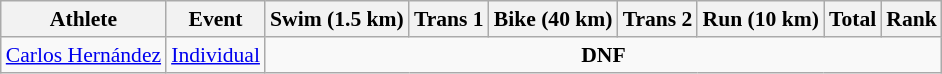<table class="wikitable" style="font-size:90%">
<tr>
<th>Athlete</th>
<th>Event</th>
<th>Swim (1.5 km)</th>
<th>Trans 1</th>
<th>Bike (40 km)</th>
<th>Trans 2</th>
<th>Run (10 km)</th>
<th>Total</th>
<th>Rank</th>
</tr>
<tr>
<td><a href='#'>Carlos Hernández</a></td>
<td><a href='#'>Individual</a></td>
<td align=center colspan="7"><strong>DNF</strong></td>
</tr>
</table>
